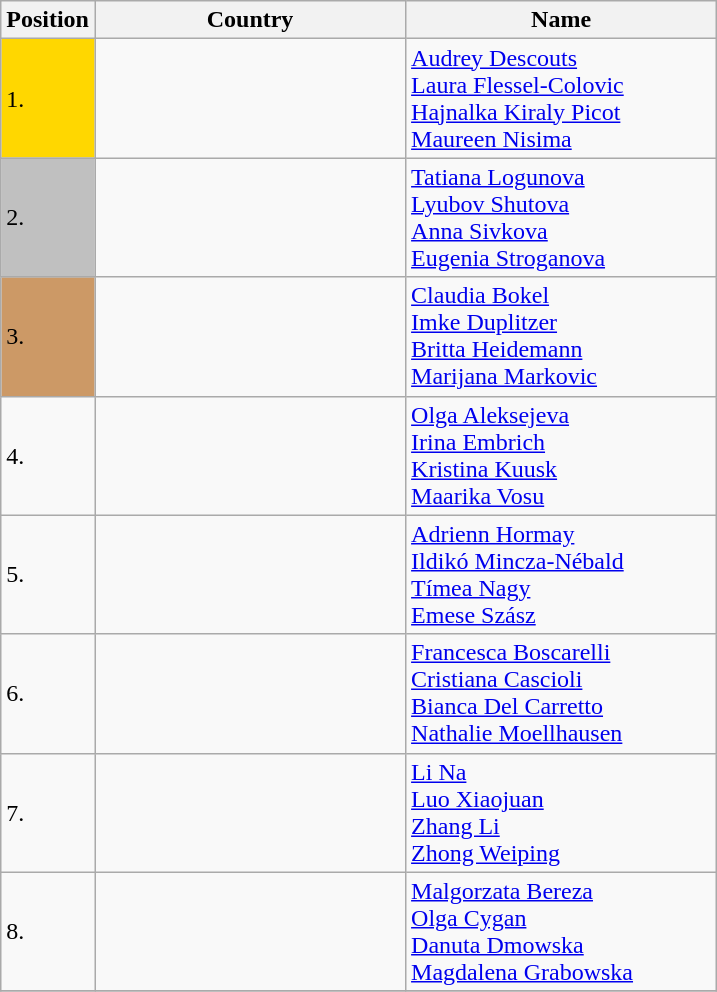<table class="wikitable">
<tr>
<th width="10">Position</th>
<th width="200">Country</th>
<th width="200">Name</th>
</tr>
<tr>
<td bgcolor="gold">1.</td>
<td></td>
<td><a href='#'>Audrey Descouts</a><br><a href='#'>Laura Flessel-Colovic</a><br><a href='#'>Hajnalka Kiraly Picot</a><br> <a href='#'>Maureen Nisima</a></td>
</tr>
<tr>
<td bgcolor="silver">2.</td>
<td></td>
<td><a href='#'>Tatiana Logunova</a><br><a href='#'>Lyubov Shutova</a> <br><a href='#'>Anna Sivkova</a> <br><a href='#'>Eugenia Stroganova</a></td>
</tr>
<tr>
<td bgcolor="#CC9966">3.</td>
<td></td>
<td><a href='#'>Claudia Bokel</a><br><a href='#'>Imke Duplitzer</a> <br><a href='#'>Britta Heidemann</a><br><a href='#'>Marijana Markovic</a></td>
</tr>
<tr>
<td>4.</td>
<td></td>
<td><a href='#'>Olga Aleksejeva</a><br> <a href='#'>Irina Embrich</a><br>  <a href='#'>Kristina Kuusk</a><br> <a href='#'>Maarika Vosu</a></td>
</tr>
<tr>
<td>5.</td>
<td></td>
<td><a href='#'>Adrienn Hormay</a><br> <a href='#'>Ildikó Mincza-Nébald</a><br> <a href='#'>Tímea Nagy</a><br><a href='#'>Emese Szász</a></td>
</tr>
<tr>
<td>6.</td>
<td></td>
<td><a href='#'>Francesca Boscarelli</a><br><a href='#'>Cristiana Cascioli</a><br><a href='#'>Bianca Del Carretto</a><br><a href='#'>Nathalie Moellhausen</a></td>
</tr>
<tr>
<td>7.</td>
<td></td>
<td><a href='#'>Li Na</a><br><a href='#'>Luo Xiaojuan</a><br> <a href='#'>Zhang Li</a><br><a href='#'>Zhong Weiping</a></td>
</tr>
<tr>
<td>8.</td>
<td></td>
<td><a href='#'>Malgorzata Bereza</a><br><a href='#'>Olga Cygan</a><br><a href='#'>Danuta Dmowska</a> <br><a href='#'>Magdalena Grabowska</a></td>
</tr>
<tr>
</tr>
</table>
